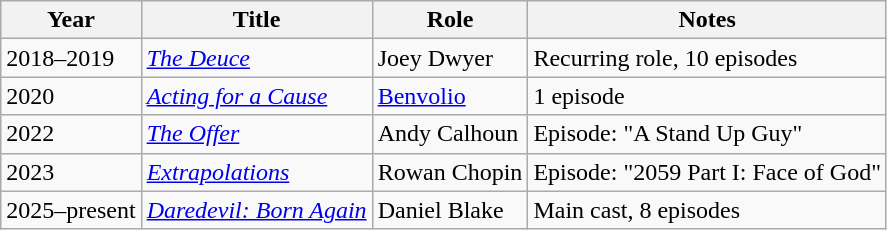<table class="wikitable">
<tr>
<th>Year</th>
<th>Title</th>
<th>Role</th>
<th>Notes</th>
</tr>
<tr>
<td>2018–2019</td>
<td><em><a href='#'>The Deuce</a></em></td>
<td>Joey Dwyer</td>
<td>Recurring role, 10 episodes</td>
</tr>
<tr>
<td>2020</td>
<td><em><a href='#'>Acting for a Cause</a></em></td>
<td><a href='#'>Benvolio</a></td>
<td>1 episode</td>
</tr>
<tr>
<td>2022</td>
<td><em><a href='#'>The Offer</a></em></td>
<td>Andy Calhoun</td>
<td>Episode: "A Stand Up Guy"</td>
</tr>
<tr>
<td>2023</td>
<td><em><a href='#'>Extrapolations</a></em></td>
<td>Rowan Chopin</td>
<td>Episode: "2059 Part I: Face of God"</td>
</tr>
<tr>
<td>2025–present</td>
<td><em><a href='#'>Daredevil: Born Again</a></em></td>
<td>Daniel Blake</td>
<td>Main cast, 8 episodes</td>
</tr>
</table>
